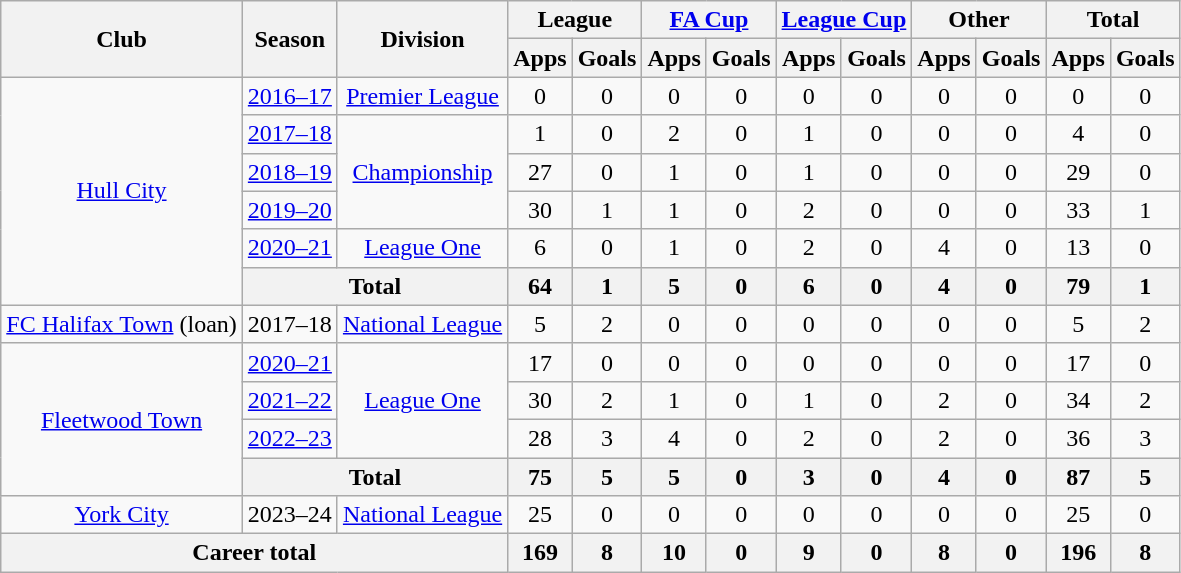<table class="wikitable" style="text-align:center;">
<tr>
<th rowspan="2">Club</th>
<th rowspan="2">Season</th>
<th rowspan="2">Division</th>
<th colspan="2">League</th>
<th colspan="2"><a href='#'>FA Cup</a></th>
<th colspan="2"><a href='#'>League Cup</a></th>
<th colspan="2">Other</th>
<th colspan="2">Total</th>
</tr>
<tr>
<th>Apps</th>
<th>Goals</th>
<th>Apps</th>
<th>Goals</th>
<th>Apps</th>
<th>Goals</th>
<th>Apps</th>
<th>Goals</th>
<th>Apps</th>
<th>Goals</th>
</tr>
<tr>
<td rowspan=6><a href='#'>Hull City</a></td>
<td><a href='#'>2016–17</a></td>
<td><a href='#'>Premier League</a></td>
<td>0</td>
<td>0</td>
<td>0</td>
<td>0</td>
<td>0</td>
<td>0</td>
<td>0</td>
<td>0</td>
<td>0</td>
<td>0</td>
</tr>
<tr>
<td><a href='#'>2017–18</a></td>
<td rowspan="3"><a href='#'>Championship</a></td>
<td>1</td>
<td>0</td>
<td>2</td>
<td>0</td>
<td>1</td>
<td>0</td>
<td>0</td>
<td>0</td>
<td>4</td>
<td>0</td>
</tr>
<tr>
<td><a href='#'>2018–19</a></td>
<td>27</td>
<td>0</td>
<td>1</td>
<td>0</td>
<td>1</td>
<td>0</td>
<td>0</td>
<td>0</td>
<td>29</td>
<td>0</td>
</tr>
<tr>
<td><a href='#'>2019–20</a></td>
<td>30</td>
<td>1</td>
<td>1</td>
<td>0</td>
<td>2</td>
<td>0</td>
<td>0</td>
<td>0</td>
<td>33</td>
<td>1</td>
</tr>
<tr>
<td><a href='#'>2020–21</a></td>
<td><a href='#'>League One</a></td>
<td>6</td>
<td>0</td>
<td>1</td>
<td>0</td>
<td>2</td>
<td>0</td>
<td>4</td>
<td>0</td>
<td>13</td>
<td>0</td>
</tr>
<tr>
<th colspan="2">Total</th>
<th>64</th>
<th>1</th>
<th>5</th>
<th>0</th>
<th>6</th>
<th>0</th>
<th>4</th>
<th>0</th>
<th>79</th>
<th>1</th>
</tr>
<tr>
<td><a href='#'>FC Halifax Town</a> (loan)</td>
<td>2017–18</td>
<td><a href='#'>National League</a></td>
<td>5</td>
<td>2</td>
<td>0</td>
<td>0</td>
<td>0</td>
<td>0</td>
<td>0</td>
<td>0</td>
<td>5</td>
<td>2</td>
</tr>
<tr>
<td rowspan=4><a href='#'>Fleetwood Town</a></td>
<td><a href='#'>2020–21</a></td>
<td rowspan=3><a href='#'>League One</a></td>
<td>17</td>
<td>0</td>
<td>0</td>
<td>0</td>
<td>0</td>
<td>0</td>
<td>0</td>
<td>0</td>
<td>17</td>
<td>0</td>
</tr>
<tr>
<td><a href='#'>2021–22</a></td>
<td>30</td>
<td>2</td>
<td>1</td>
<td>0</td>
<td>1</td>
<td>0</td>
<td>2</td>
<td>0</td>
<td>34</td>
<td>2</td>
</tr>
<tr>
<td><a href='#'>2022–23</a></td>
<td>28</td>
<td>3</td>
<td>4</td>
<td>0</td>
<td>2</td>
<td>0</td>
<td>2</td>
<td>0</td>
<td>36</td>
<td>3</td>
</tr>
<tr>
<th colspan="2">Total</th>
<th>75</th>
<th>5</th>
<th>5</th>
<th>0</th>
<th>3</th>
<th>0</th>
<th>4</th>
<th>0</th>
<th>87</th>
<th>5</th>
</tr>
<tr>
<td><a href='#'>York City</a></td>
<td>2023–24</td>
<td><a href='#'>National League</a></td>
<td>25</td>
<td>0</td>
<td>0</td>
<td>0</td>
<td>0</td>
<td>0</td>
<td>0</td>
<td>0</td>
<td>25</td>
<td>0</td>
</tr>
<tr>
<th colspan="3">Career total</th>
<th>169</th>
<th>8</th>
<th>10</th>
<th>0</th>
<th>9</th>
<th>0</th>
<th>8</th>
<th>0</th>
<th>196</th>
<th>8</th>
</tr>
</table>
